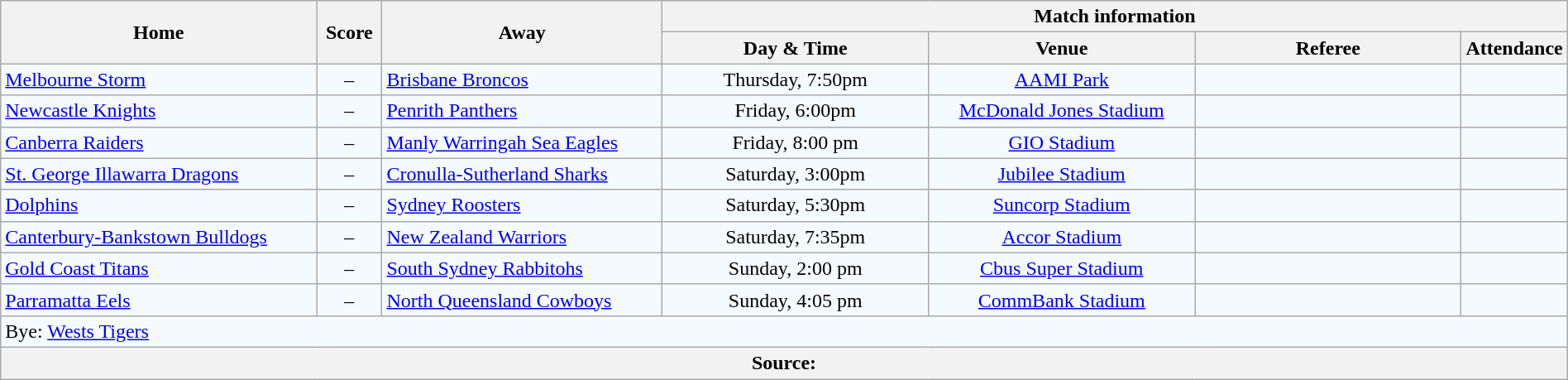<table class="wikitable" style="border-collapse:collapse; text-align:center; width:100%;">
<tr style="text-align:center; background:#f5faff;"  style="background:#c1d8ff;">
<th rowspan="2">Home</th>
<th rowspan="2">Score</th>
<th rowspan="2">Away</th>
<th colspan="4">Match information</th>
</tr>
<tr>
<th width="17%">Day & Time</th>
<th width="17%">Venue</th>
<th width="17%">Referee</th>
<th width="5%">Attendance</th>
</tr>
<tr style="text-align:center; background:#f5faff;">
<td align="left"> <a href='#'>Melbourne Storm</a></td>
<td>–</td>
<td align="left"> <a href='#'>Brisbane Broncos</a></td>
<td>Thursday, 7:50pm</td>
<td><a href='#'>AAMI Park</a></td>
<td></td>
<td></td>
</tr>
<tr style="text-align:center; background:#f5faff;">
<td align="left"> <a href='#'>Newcastle Knights</a></td>
<td>–</td>
<td align="left"> <a href='#'>Penrith Panthers</a></td>
<td>Friday, 6:00pm</td>
<td><a href='#'>McDonald Jones Stadium</a></td>
<td></td>
<td></td>
</tr>
<tr style="text-align:center; background:#f5faff;">
<td align="left"> <a href='#'>Canberra Raiders</a></td>
<td>–</td>
<td align="left"> <a href='#'>Manly Warringah Sea Eagles</a></td>
<td>Friday, 8:00 pm</td>
<td><a href='#'>GIO Stadium</a></td>
<td></td>
<td></td>
</tr>
<tr style="text-align:center; background:#f5faff;">
<td align="left"> <a href='#'>St. George Illawarra Dragons</a></td>
<td>–</td>
<td align="left"> <a href='#'>Cronulla-Sutherland Sharks</a></td>
<td>Saturday, 3:00pm</td>
<td><a href='#'>Jubilee Stadium</a></td>
<td></td>
<td></td>
</tr>
<tr style="text-align:center; background:#f5faff;">
<td align="left"> <a href='#'>Dolphins</a></td>
<td>–</td>
<td align="left"> <a href='#'>Sydney Roosters</a></td>
<td>Saturday, 5:30pm</td>
<td><a href='#'>Suncorp Stadium</a></td>
<td></td>
<td></td>
</tr>
<tr style="text-align:center; background:#f5faff;">
<td align="left"> <a href='#'>Canterbury-Bankstown Bulldogs</a></td>
<td>–</td>
<td align="left"> <a href='#'>New Zealand Warriors</a></td>
<td>Saturday, 7:35pm</td>
<td><a href='#'>Accor Stadium</a></td>
<td></td>
<td></td>
</tr>
<tr style="text-align:center; background:#f5faff;">
<td align="left"> <a href='#'>Gold Coast Titans</a></td>
<td>–</td>
<td align="left"> <a href='#'>South Sydney Rabbitohs</a></td>
<td>Sunday, 2:00 pm</td>
<td><a href='#'>Cbus Super Stadium</a></td>
<td></td>
<td></td>
</tr>
<tr style="text-align:center; background:#f5faff;">
<td align="left"> <a href='#'>Parramatta Eels</a></td>
<td>–</td>
<td align="left"> <a href='#'>North Queensland Cowboys</a></td>
<td>Sunday, 4:05 pm</td>
<td><a href='#'>CommBank Stadium</a></td>
<td></td>
<td></td>
</tr>
<tr style="text-align:center; background:#f5faff;">
<td colspan="7" align="left">Bye:  <a href='#'>Wests Tigers</a></td>
</tr>
<tr>
<th colspan="7" align="left">Source:</th>
</tr>
</table>
